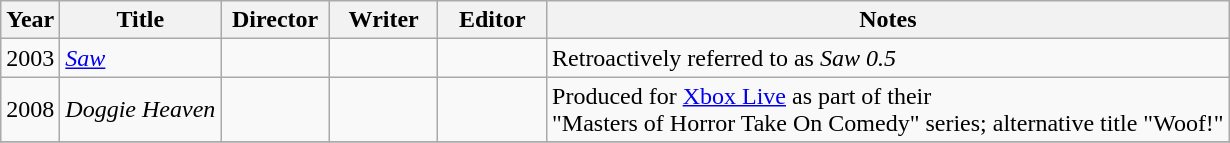<table class="wikitable">
<tr>
<th>Year</th>
<th>Title</th>
<th width="65">Director</th>
<th width="65">Writer</th>
<th width="65">Editor</th>
<th>Notes</th>
</tr>
<tr>
<td>2003</td>
<td><em><a href='#'>Saw</a></em></td>
<td></td>
<td></td>
<td></td>
<td>Retroactively referred to as <em>Saw 0.5</em></td>
</tr>
<tr>
<td>2008</td>
<td><em>Doggie Heaven</em></td>
<td></td>
<td></td>
<td></td>
<td>Produced for <a href='#'>Xbox Live</a> as part of their<br>"Masters of Horror Take On Comedy" series; alternative title "Woof!"</td>
</tr>
<tr>
</tr>
</table>
